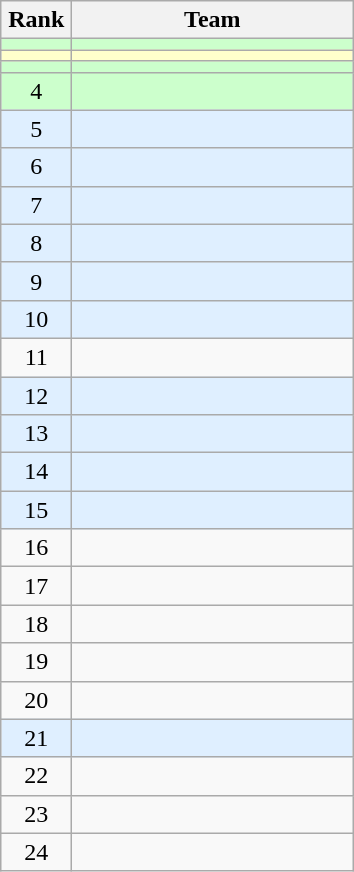<table class="wikitable" style="text-align: center;">
<tr>
<th style="width: 40px;">Rank</th>
<th style="width: 180px;">Team</th>
</tr>
<tr bgcolor=#ccffcc>
<td></td>
<td style="text-align:left;"></td>
</tr>
<tr bgcolor=#ffffcc>
<td></td>
<td style="text-align:left;"></td>
</tr>
<tr bgcolor=#ccffcc>
<td></td>
<td style="text-align:left;"></td>
</tr>
<tr bgcolor=#ccffcc>
<td>4</td>
<td style="text-align:left;"></td>
</tr>
<tr bgcolor=#dfefff>
<td>5</td>
<td style="text-align:left;"></td>
</tr>
<tr bgcolor=#dfefff>
<td>6</td>
<td style="text-align:left;"></td>
</tr>
<tr bgcolor=#dfefff>
<td>7</td>
<td style="text-align:left;"></td>
</tr>
<tr bgcolor=#dfefff>
<td>8</td>
<td style="text-align:left;"></td>
</tr>
<tr bgcolor=#dfefff>
<td>9</td>
<td style="text-align:left;"></td>
</tr>
<tr bgcolor=#dfefff>
<td>10</td>
<td style="text-align:left;"></td>
</tr>
<tr>
<td>11</td>
<td style="text-align:left;"></td>
</tr>
<tr bgcolor=#dfefff>
<td>12</td>
<td style="text-align:left;"></td>
</tr>
<tr bgcolor=#dfefff>
<td>13</td>
<td style="text-align:left;"></td>
</tr>
<tr bgcolor=#dfefff>
<td>14</td>
<td style="text-align:left;"></td>
</tr>
<tr bgcolor=#dfefff>
<td>15</td>
<td style="text-align:left;"></td>
</tr>
<tr>
<td>16</td>
<td style="text-align:left;"></td>
</tr>
<tr>
<td>17</td>
<td style="text-align:left;"></td>
</tr>
<tr>
<td>18</td>
<td style="text-align:left;"></td>
</tr>
<tr>
<td>19</td>
<td style="text-align:left;"></td>
</tr>
<tr>
<td>20</td>
<td style="text-align:left;"></td>
</tr>
<tr bgcolor=#dfefff>
<td>21</td>
<td style="text-align:left;"></td>
</tr>
<tr>
<td>22</td>
<td style="text-align:left;"></td>
</tr>
<tr>
<td>23</td>
<td style="text-align:left;"></td>
</tr>
<tr>
<td>24</td>
<td style="text-align:left;"></td>
</tr>
</table>
